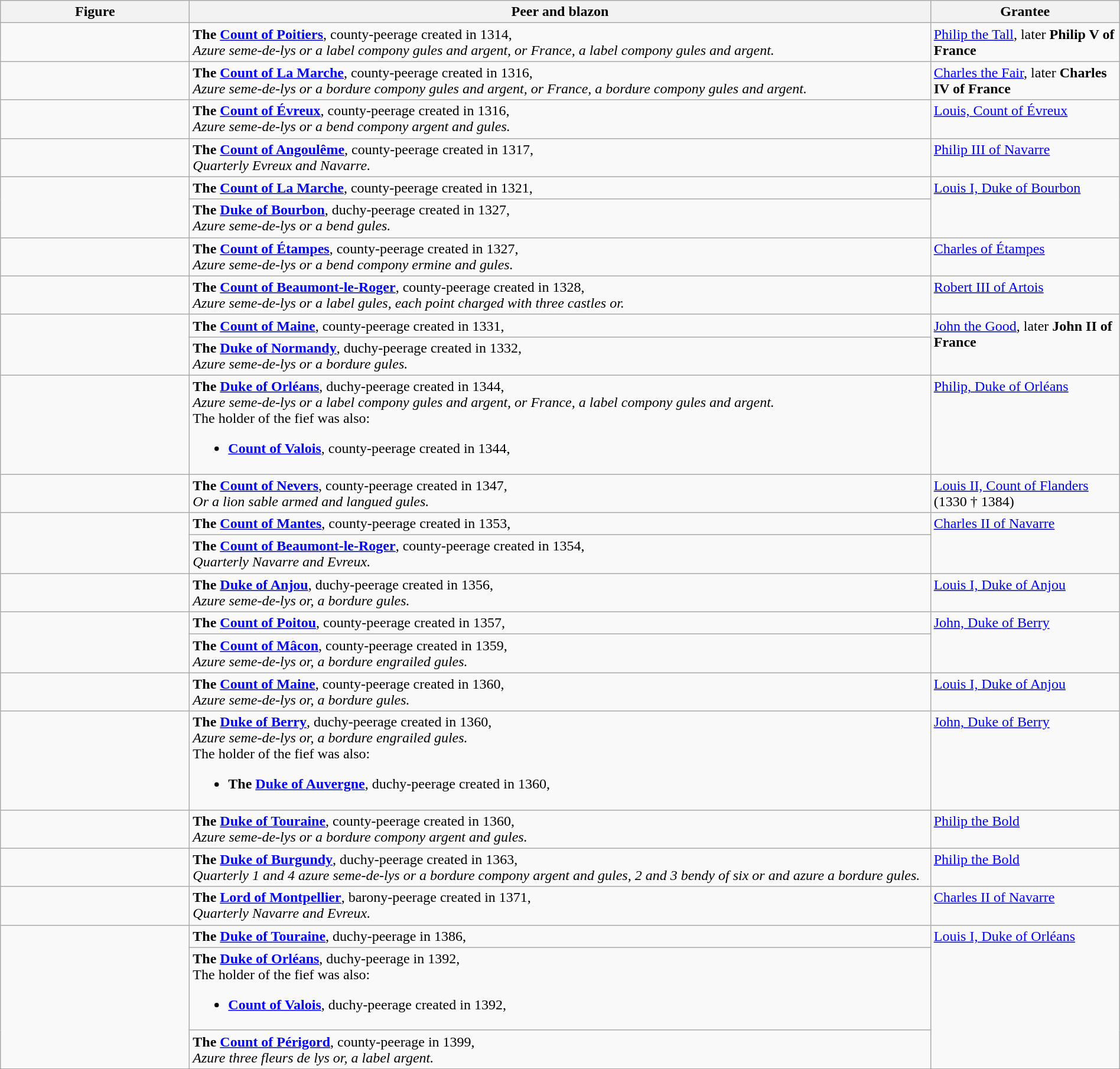<table class="wikitable" width="100%">
<tr>
<th width="206">Figure</th>
<th>Peer and blazon</th>
<th width="206">Grantee</th>
</tr>
<tr valign="top">
<td align="center"></td>
<td><strong>The <a href='#'>Count of Poitiers</a></strong>, county-peerage created in 1314,<br><em>Azure seme-de-lys or a label compony gules and argent, or France, a label compony gules and argent.</em></td>
<td><a href='#'>Philip the Tall</a>, later <strong>Philip V of France</strong></td>
</tr>
<tr valign="top">
<td align="center"></td>
<td><strong>The <a href='#'>Count of La Marche</a></strong>, county-peerage created in 1316,<br><em>Azure seme-de-lys or a bordure compony gules and argent, or France, a bordure compony gules and argent.</em></td>
<td><a href='#'>Charles the Fair</a>, later <strong>Charles IV of France</strong></td>
</tr>
<tr valign="top">
<td align="center"></td>
<td><strong>The <a href='#'>Count of Évreux</a></strong>, county-peerage created in 1316,<br><em>Azure seme-de-lys or a bend compony argent and gules.</em></td>
<td><a href='#'>Louis, Count of Évreux</a></td>
</tr>
<tr valign="top">
<td align="center"></td>
<td><strong>The <a href='#'>Count of Angoulême</a></strong>, county-peerage created in 1317,<br><em>Quarterly Evreux and Navarre.</em></td>
<td><a href='#'>Philip III of Navarre</a></td>
</tr>
<tr valign="top">
<td align="center" rowspan=2></td>
<td><strong>The <a href='#'>Count of La Marche</a></strong>, county-peerage created in 1321,</td>
<td rowspan=2><a href='#'>Louis I, Duke of Bourbon</a></td>
</tr>
<tr valign="top">
<td><strong>The <a href='#'>Duke of Bourbon</a></strong>, duchy-peerage created in 1327,<br><em>Azure seme-de-lys or a bend gules.</em></td>
</tr>
<tr valign="top">
<td align="center"></td>
<td><strong>The <a href='#'>Count of Étampes</a></strong>, county-peerage created in 1327,<br><em>Azure seme-de-lys or a bend compony ermine and gules.</em></td>
<td><a href='#'>Charles of Étampes</a></td>
</tr>
<tr valign="top">
<td align="center"></td>
<td><strong>The <a href='#'>Count of Beaumont-le-Roger</a></strong>, county-peerage created in 1328,<br><em>Azure seme-de-lys or a label gules, each point charged with three castles or.</em></td>
<td><a href='#'>Robert III of Artois</a></td>
</tr>
<tr valign="top">
<td align="center" rowspan=2></td>
<td><strong>The <a href='#'>Count of Maine</a></strong>, county-peerage created in 1331,</td>
<td rowspan=2><a href='#'>John the Good</a>, later <strong>John II of France</strong></td>
</tr>
<tr valign="top">
<td><strong>The <a href='#'>Duke of Normandy</a></strong>, duchy-peerage created in 1332,<br><em>Azure seme-de-lys or a bordure gules.</em></td>
</tr>
<tr valign="top">
<td align="center"></td>
<td><strong>The <a href='#'>Duke of Orléans</a></strong>, duchy-peerage created in 1344,<br><em>Azure seme-de-lys or a label compony gules and argent, or France, a label compony gules and argent.</em><br>The holder of the fief was also:<ul><li><strong><a href='#'>Count of Valois</a></strong>, county-peerage created in 1344,</li></ul></td>
<td><a href='#'>Philip, Duke of Orléans</a></td>
</tr>
<tr valign="top">
<td align="center"></td>
<td><strong>The <a href='#'>Count of Nevers</a></strong>, county-peerage created in 1347,<br><em>Or a lion sable armed and langued gules.</em></td>
<td><a href='#'>Louis II, Count of Flanders</a> (1330 † 1384)</td>
</tr>
<tr valign="top">
<td align="center" rowspan=2></td>
<td><strong>The <a href='#'>Count of Mantes</a></strong>, county-peerage created in 1353,</td>
<td rowspan=2><a href='#'>Charles II of Navarre</a></td>
</tr>
<tr valign="top">
<td><strong>The <a href='#'>Count of Beaumont-le-Roger</a></strong>, county-peerage created in 1354,<br><em>Quarterly Navarre and Evreux.</em></td>
</tr>
<tr valign="top">
<td align="center"></td>
<td><strong>The <a href='#'>Duke of Anjou</a></strong>, duchy-peerage created in 1356,<br><em>Azure seme-de-lys or, a bordure gules.</em></td>
<td><a href='#'>Louis I, Duke of Anjou</a></td>
</tr>
<tr valign="top">
<td align="center" rowspan=2></td>
<td><strong>The <a href='#'>Count of Poitou</a></strong>, county-peerage created in 1357,</td>
<td rowspan=2><a href='#'>John, Duke of Berry</a></td>
</tr>
<tr valign="top">
<td><strong>The <a href='#'>Count of Mâcon</a></strong>, county-peerage created in 1359,<br><em>Azure seme-de-lys or, a bordure engrailed gules.</em></td>
</tr>
<tr valign="top">
<td align="center"></td>
<td><strong>The <a href='#'>Count of Maine</a></strong>, county-peerage created in 1360,<br><em>Azure seme-de-lys or, a bordure gules.</em></td>
<td><a href='#'>Louis I, Duke of Anjou</a></td>
</tr>
<tr valign="top">
<td align="center"></td>
<td><strong>The <a href='#'>Duke of Berry</a></strong>, duchy-peerage created in 1360,<br><em>Azure seme-de-lys or, a bordure engrailed gules.</em><br>The holder of the fief was also:<ul><li><strong>The <a href='#'>Duke of Auvergne</a></strong>, duchy-peerage created in 1360,</li></ul></td>
<td><a href='#'>John, Duke of Berry</a></td>
</tr>
<tr valign="top">
<td align="center"></td>
<td><strong>The <a href='#'>Duke of Touraine</a></strong>, county-peerage created in 1360,<br><em>Azure seme-de-lys or a bordure compony argent and gules.</em></td>
<td><a href='#'>Philip the Bold</a></td>
</tr>
<tr valign="top">
<td align="center"></td>
<td><strong>The <a href='#'>Duke of Burgundy</a></strong>, duchy-peerage created in 1363,<br><em>Quarterly 1 and 4 azure seme-de-lys or a bordure compony argent and gules, 2 and 3 bendy of six or and azure a bordure gules.</em></td>
<td><a href='#'>Philip the Bold</a></td>
</tr>
<tr valign="top">
<td align="center"></td>
<td><strong>The <a href='#'>Lord of Montpellier</a></strong>, barony-peerage created in 1371,<br><em>Quarterly Navarre and Evreux.</em></td>
<td><a href='#'>Charles II of Navarre</a></td>
</tr>
<tr valign="top">
<td align="center" rowspan=3></td>
<td><strong>The <a href='#'>Duke of Touraine</a></strong>, duchy-peerage in 1386,</td>
<td rowspan=3><a href='#'>Louis I, Duke of Orléans</a></td>
</tr>
<tr valign="top">
<td><strong>The <a href='#'>Duke of Orléans</a></strong>, duchy-peerage in 1392,<br>The holder of the fief was also:<ul><li><strong><a href='#'>Count of Valois</a></strong>, duchy-peerage created in 1392,</li></ul></td>
</tr>
<tr valign="top">
<td><strong>The <a href='#'>Count of Périgord</a></strong>, county-peerage in 1399,<br><em>Azure three fleurs de lys or, a label argent.</em></td>
</tr>
</table>
